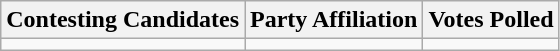<table class="wikitable sortable">
<tr>
<th>Contesting Candidates</th>
<th>Party Affiliation</th>
<th>Votes Polled</th>
</tr>
<tr>
<td></td>
<td></td>
<td></td>
</tr>
</table>
